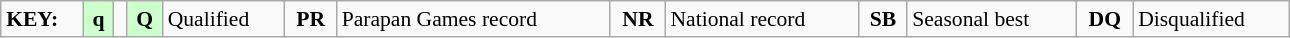<table class="wikitable" style="margin:0.5em auto; font-size:90%;position:relative;" width=68%>
<tr>
<td><strong>KEY:</strong></td>
<td bgcolor=ccffcc align=center><strong>q</strong></td>
<td></td>
<td bgcolor=ccffcc align=center><strong>Q</strong></td>
<td>Qualified</td>
<td align=center><strong>PR</strong></td>
<td>Parapan Games record</td>
<td align=center><strong>NR</strong></td>
<td>National record</td>
<td align=center><strong>SB</strong></td>
<td>Seasonal best</td>
<td align=center><strong>DQ</strong></td>
<td>Disqualified</td>
</tr>
</table>
